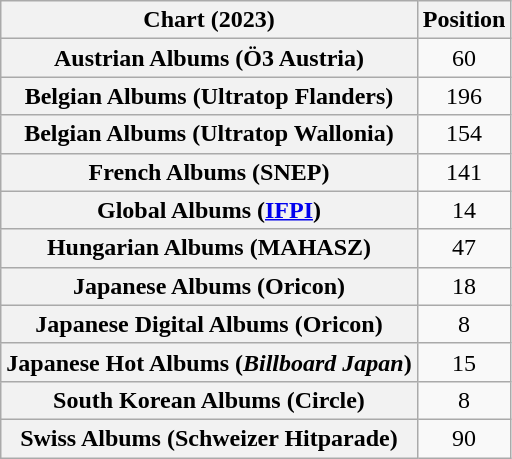<table class="wikitable plainrowheaders sortable" style="text-align:center">
<tr>
<th scope="col">Chart (2023)</th>
<th scope="col">Position</th>
</tr>
<tr>
<th scope="row">Austrian Albums (Ö3 Austria)</th>
<td>60</td>
</tr>
<tr>
<th scope="row">Belgian Albums (Ultratop Flanders)</th>
<td>196</td>
</tr>
<tr>
<th scope="row">Belgian Albums (Ultratop Wallonia)</th>
<td>154</td>
</tr>
<tr>
<th scope="row">French Albums (SNEP)</th>
<td>141</td>
</tr>
<tr>
<th scope="row">Global Albums (<a href='#'>IFPI</a>)</th>
<td>14</td>
</tr>
<tr>
<th scope="row">Hungarian Albums (MAHASZ)</th>
<td>47</td>
</tr>
<tr>
<th scope="row">Japanese Albums (Oricon)</th>
<td>18</td>
</tr>
<tr>
<th scope="row">Japanese Digital Albums (Oricon)</th>
<td>8</td>
</tr>
<tr>
<th scope="row">Japanese Hot Albums (<em>Billboard Japan</em>)</th>
<td>15</td>
</tr>
<tr>
<th scope="row">South Korean Albums (Circle)</th>
<td>8</td>
</tr>
<tr>
<th scope="row">Swiss Albums (Schweizer Hitparade)</th>
<td>90</td>
</tr>
</table>
